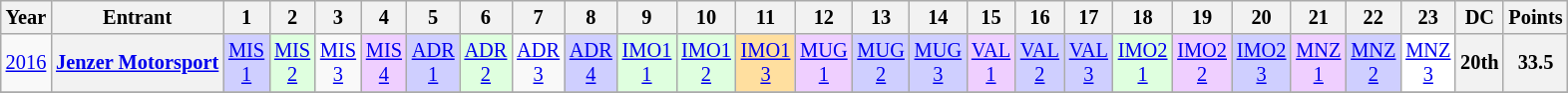<table class="wikitable" style="text-align:center; font-size:85%">
<tr>
<th>Year</th>
<th>Entrant</th>
<th>1</th>
<th>2</th>
<th>3</th>
<th>4</th>
<th>5</th>
<th>6</th>
<th>7</th>
<th>8</th>
<th>9</th>
<th>10</th>
<th>11</th>
<th>12</th>
<th>13</th>
<th>14</th>
<th>15</th>
<th>16</th>
<th>17</th>
<th>18</th>
<th>19</th>
<th>20</th>
<th>21</th>
<th>22</th>
<th>23</th>
<th>DC</th>
<th>Points</th>
</tr>
<tr>
<td><a href='#'>2016</a></td>
<th nowrap><a href='#'>Jenzer Motorsport</a></th>
<td style="background:#cfcfff"><a href='#'>MIS<br>1</a><br></td>
<td style="background:#dfffdf"><a href='#'>MIS<br>2</a><br></td>
<td><a href='#'>MIS<br>3</a></td>
<td style="background:#efcfff"><a href='#'>MIS<br>4</a><br></td>
<td style="background:#cfcfff"><a href='#'>ADR<br>1</a><br></td>
<td style="background:#dfffdf"><a href='#'>ADR<br>2</a><br></td>
<td><a href='#'>ADR<br>3</a></td>
<td style="background:#cfcfff"><a href='#'>ADR<br>4</a><br></td>
<td style="background:#dfffdf"><a href='#'>IMO1<br>1</a><br></td>
<td style="background:#dfffdf"><a href='#'>IMO1<br>2</a><br></td>
<td style="background:#ffdf9f"><a href='#'>IMO1<br>3</a><br></td>
<td style="background:#efcfff"><a href='#'>MUG<br>1</a><br></td>
<td style="background:#cfcfff"><a href='#'>MUG<br>2</a><br></td>
<td style="background:#cfcfff"><a href='#'>MUG<br>3</a><br></td>
<td style="background:#efcfff"><a href='#'>VAL<br>1</a><br></td>
<td style="background:#cfcfff"><a href='#'>VAL<br>2</a><br></td>
<td style="background:#cfcfff"><a href='#'>VAL<br>3</a><br></td>
<td style="background:#dfffdf"><a href='#'>IMO2<br>1</a><br></td>
<td style="background:#efcfff"><a href='#'>IMO2<br>2</a><br></td>
<td style="background:#cfcfff"><a href='#'>IMO2<br>3</a><br></td>
<td style="background:#efcfff"><a href='#'>MNZ<br>1</a><br></td>
<td style="background:#cfcfff"><a href='#'>MNZ<br>2</a><br></td>
<td style="background:#ffffff"><a href='#'>MNZ<br>3</a><br></td>
<th>20th</th>
<th>33.5</th>
</tr>
<tr>
</tr>
</table>
